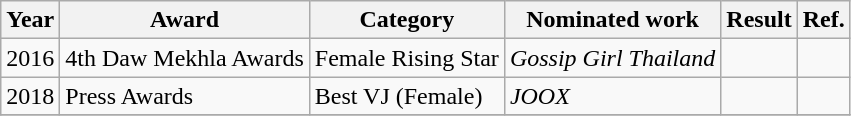<table class="wikitable">
<tr>
<th>Year</th>
<th>Award</th>
<th>Category</th>
<th>Nominated work</th>
<th>Result</th>
<th>Ref.</th>
</tr>
<tr>
<td>2016</td>
<td>4th Daw Mekhla Awards</td>
<td>Female Rising Star</td>
<td><em>Gossip Girl Thailand</em></td>
<td></td>
<td></td>
</tr>
<tr>
<td>2018</td>
<td>Press Awards</td>
<td>Best VJ (Female)</td>
<td><em>JOOX</em></td>
<td></td>
<td></td>
</tr>
<tr>
</tr>
</table>
